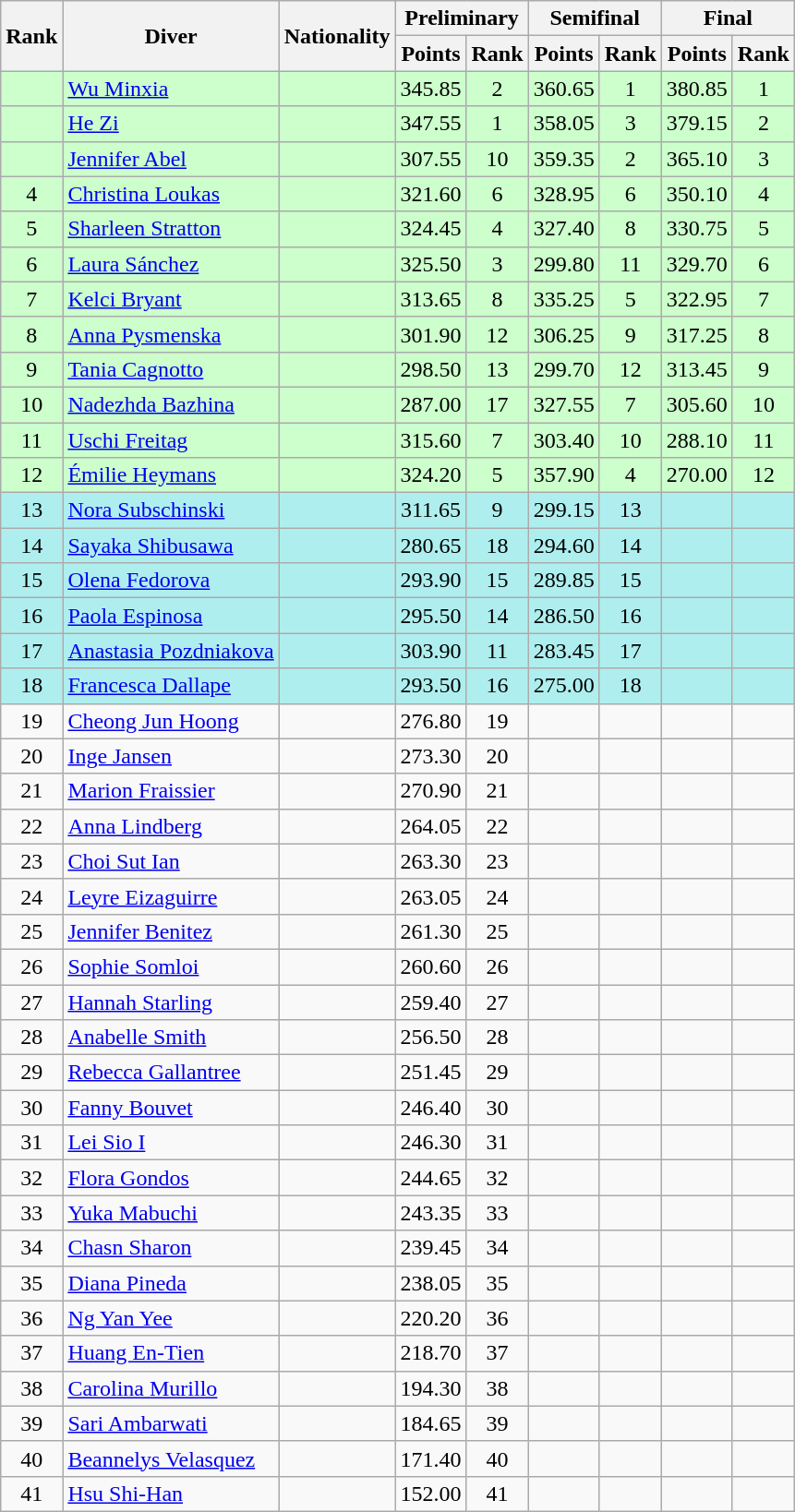<table class="wikitable" style="text-align:center">
<tr>
<th rowspan="2">Rank</th>
<th rowspan="2">Diver</th>
<th rowspan="2">Nationality</th>
<th colspan="2">Preliminary</th>
<th colspan="2">Semifinal</th>
<th colspan="2">Final</th>
</tr>
<tr>
<th>Points</th>
<th>Rank</th>
<th>Points</th>
<th>Rank</th>
<th>Points</th>
<th>Rank</th>
</tr>
<tr bgcolor=ccffcc>
<td></td>
<td align=left><a href='#'>Wu Minxia</a></td>
<td align=left></td>
<td>345.85</td>
<td>2</td>
<td>360.65</td>
<td>1</td>
<td>380.85</td>
<td>1</td>
</tr>
<tr bgcolor=ccffcc>
<td></td>
<td align=left><a href='#'>He Zi</a></td>
<td align=left></td>
<td>347.55</td>
<td>1</td>
<td>358.05</td>
<td>3</td>
<td>379.15</td>
<td>2</td>
</tr>
<tr bgcolor=ccffcc>
<td></td>
<td align=left><a href='#'>Jennifer Abel</a></td>
<td align=left></td>
<td>307.55</td>
<td>10</td>
<td>359.35</td>
<td>2</td>
<td>365.10</td>
<td>3</td>
</tr>
<tr bgcolor=ccffcc>
<td>4</td>
<td align=left><a href='#'>Christina Loukas</a></td>
<td align=left></td>
<td>321.60</td>
<td>6</td>
<td>328.95</td>
<td>6</td>
<td>350.10</td>
<td>4</td>
</tr>
<tr bgcolor=ccffcc>
<td>5</td>
<td align=left><a href='#'>Sharleen Stratton</a></td>
<td align=left></td>
<td>324.45</td>
<td>4</td>
<td>327.40</td>
<td>8</td>
<td>330.75</td>
<td>5</td>
</tr>
<tr bgcolor=ccffcc>
<td>6</td>
<td align=left><a href='#'>Laura Sánchez</a></td>
<td align=left></td>
<td>325.50</td>
<td>3</td>
<td>299.80</td>
<td>11</td>
<td>329.70</td>
<td>6</td>
</tr>
<tr bgcolor=ccffcc>
<td>7</td>
<td align=left><a href='#'>Kelci Bryant</a></td>
<td align=left></td>
<td>313.65</td>
<td>8</td>
<td>335.25</td>
<td>5</td>
<td>322.95</td>
<td>7</td>
</tr>
<tr bgcolor=ccffcc>
<td>8</td>
<td align=left><a href='#'>Anna Pysmenska</a></td>
<td align=left></td>
<td>301.90</td>
<td>12</td>
<td>306.25</td>
<td>9</td>
<td>317.25</td>
<td>8</td>
</tr>
<tr bgcolor=ccffcc>
<td>9</td>
<td align=left><a href='#'>Tania Cagnotto</a></td>
<td align=left></td>
<td>298.50</td>
<td>13</td>
<td>299.70</td>
<td>12</td>
<td>313.45</td>
<td>9</td>
</tr>
<tr bgcolor=ccffcc>
<td>10</td>
<td align=left><a href='#'>Nadezhda Bazhina</a></td>
<td align=left></td>
<td>287.00</td>
<td>17</td>
<td>327.55</td>
<td>7</td>
<td>305.60</td>
<td>10</td>
</tr>
<tr bgcolor=ccffcc>
<td>11</td>
<td align=left><a href='#'>Uschi Freitag</a></td>
<td align=left></td>
<td>315.60</td>
<td>7</td>
<td>303.40</td>
<td>10</td>
<td>288.10</td>
<td>11</td>
</tr>
<tr bgcolor=ccffcc>
<td>12</td>
<td align=left><a href='#'>Émilie Heymans</a></td>
<td align=left></td>
<td>324.20</td>
<td>5</td>
<td>357.90</td>
<td>4</td>
<td>270.00</td>
<td>12</td>
</tr>
<tr bgcolor=afeeee>
<td>13</td>
<td align=left><a href='#'>Nora Subschinski</a></td>
<td align=left></td>
<td>311.65</td>
<td>9</td>
<td>299.15</td>
<td>13</td>
<td></td>
<td></td>
</tr>
<tr bgcolor=afeeee>
<td>14</td>
<td align=left><a href='#'>Sayaka Shibusawa</a></td>
<td align=left></td>
<td>280.65</td>
<td>18</td>
<td>294.60</td>
<td>14</td>
<td></td>
<td></td>
</tr>
<tr bgcolor=afeeee>
<td>15</td>
<td align=left><a href='#'>Olena Fedorova</a></td>
<td align=left></td>
<td>293.90</td>
<td>15</td>
<td>289.85</td>
<td>15</td>
<td></td>
<td></td>
</tr>
<tr bgcolor=afeeee>
<td>16</td>
<td align=left><a href='#'>Paola Espinosa</a></td>
<td align=left></td>
<td>295.50</td>
<td>14</td>
<td>286.50</td>
<td>16</td>
<td></td>
<td></td>
</tr>
<tr bgcolor=afeeee>
<td>17</td>
<td align=left><a href='#'>Anastasia Pozdniakova</a></td>
<td align=left></td>
<td>303.90</td>
<td>11</td>
<td>283.45</td>
<td>17</td>
<td></td>
<td></td>
</tr>
<tr bgcolor=afeeee>
<td>18</td>
<td align=left><a href='#'>Francesca Dallape</a></td>
<td align=left></td>
<td>293.50</td>
<td>16</td>
<td>275.00</td>
<td>18</td>
<td></td>
<td></td>
</tr>
<tr>
<td>19</td>
<td align=left><a href='#'>Cheong Jun Hoong</a></td>
<td align=left></td>
<td>276.80</td>
<td>19</td>
<td></td>
<td></td>
<td></td>
<td></td>
</tr>
<tr>
<td>20</td>
<td align=left><a href='#'>Inge Jansen</a></td>
<td align=left></td>
<td>273.30</td>
<td>20</td>
<td></td>
<td></td>
<td></td>
<td></td>
</tr>
<tr>
<td>21</td>
<td align=left><a href='#'>Marion Fraissier</a></td>
<td align=left></td>
<td>270.90</td>
<td>21</td>
<td></td>
<td></td>
<td></td>
<td></td>
</tr>
<tr>
<td>22</td>
<td align=left><a href='#'>Anna Lindberg</a></td>
<td align=left></td>
<td>264.05</td>
<td>22</td>
<td></td>
<td></td>
<td></td>
<td></td>
</tr>
<tr>
<td>23</td>
<td align=left><a href='#'>Choi Sut Ian</a></td>
<td align=left></td>
<td>263.30</td>
<td>23</td>
<td></td>
<td></td>
<td></td>
<td></td>
</tr>
<tr>
<td>24</td>
<td align=left><a href='#'>Leyre Eizaguirre</a></td>
<td align=left></td>
<td>263.05</td>
<td>24</td>
<td></td>
<td></td>
<td></td>
<td></td>
</tr>
<tr>
<td>25</td>
<td align=left><a href='#'>Jennifer Benitez</a></td>
<td align=left></td>
<td>261.30</td>
<td>25</td>
<td></td>
<td></td>
<td></td>
<td></td>
</tr>
<tr>
<td>26</td>
<td align=left><a href='#'>Sophie Somloi</a></td>
<td align=left></td>
<td>260.60</td>
<td>26</td>
<td></td>
<td></td>
<td></td>
<td></td>
</tr>
<tr>
<td>27</td>
<td align=left><a href='#'>Hannah Starling</a></td>
<td align=left></td>
<td>259.40</td>
<td>27</td>
<td></td>
<td></td>
<td></td>
<td></td>
</tr>
<tr>
<td>28</td>
<td align=left><a href='#'>Anabelle Smith</a></td>
<td align=left></td>
<td>256.50</td>
<td>28</td>
<td></td>
<td></td>
<td></td>
<td></td>
</tr>
<tr>
<td>29</td>
<td align=left><a href='#'>Rebecca Gallantree</a></td>
<td align=left></td>
<td>251.45</td>
<td>29</td>
<td></td>
<td></td>
<td></td>
<td></td>
</tr>
<tr>
<td>30</td>
<td align=left><a href='#'>Fanny Bouvet</a></td>
<td align=left></td>
<td>246.40</td>
<td>30</td>
<td></td>
<td></td>
<td></td>
<td></td>
</tr>
<tr>
<td>31</td>
<td align=left><a href='#'>Lei Sio I</a></td>
<td align=left></td>
<td>246.30</td>
<td>31</td>
<td></td>
<td></td>
<td></td>
<td></td>
</tr>
<tr>
<td>32</td>
<td align=left><a href='#'>Flora Gondos</a></td>
<td align=left></td>
<td>244.65</td>
<td>32</td>
<td></td>
<td></td>
<td></td>
<td></td>
</tr>
<tr>
<td>33</td>
<td align=left><a href='#'>Yuka Mabuchi</a></td>
<td align=left></td>
<td>243.35</td>
<td>33</td>
<td></td>
<td></td>
<td></td>
<td></td>
</tr>
<tr>
<td>34</td>
<td align=left><a href='#'>Chasn Sharon</a></td>
<td align=left></td>
<td>239.45</td>
<td>34</td>
<td></td>
<td></td>
<td></td>
<td></td>
</tr>
<tr>
<td>35</td>
<td align=left><a href='#'>Diana Pineda</a></td>
<td align=left></td>
<td>238.05</td>
<td>35</td>
<td></td>
<td></td>
<td></td>
<td></td>
</tr>
<tr>
<td>36</td>
<td align=left><a href='#'>Ng Yan Yee</a></td>
<td align=left></td>
<td>220.20</td>
<td>36</td>
<td></td>
<td></td>
<td></td>
<td></td>
</tr>
<tr>
<td>37</td>
<td align=left><a href='#'>Huang En-Tien</a></td>
<td align=left></td>
<td>218.70</td>
<td>37</td>
<td></td>
<td></td>
<td></td>
<td></td>
</tr>
<tr>
<td>38</td>
<td align=left><a href='#'>Carolina Murillo</a></td>
<td align=left></td>
<td>194.30</td>
<td>38</td>
<td></td>
<td></td>
<td></td>
<td></td>
</tr>
<tr>
<td>39</td>
<td align=left><a href='#'>Sari Ambarwati</a></td>
<td align=left></td>
<td>184.65</td>
<td>39</td>
<td></td>
<td></td>
<td></td>
<td></td>
</tr>
<tr>
<td>40</td>
<td align=left><a href='#'>Beannelys Velasquez</a></td>
<td align=left></td>
<td>171.40</td>
<td>40</td>
<td></td>
<td></td>
<td></td>
<td></td>
</tr>
<tr>
<td>41</td>
<td align=left><a href='#'>Hsu Shi-Han</a></td>
<td align=left></td>
<td>152.00</td>
<td>41</td>
<td></td>
<td></td>
<td></td>
<td></td>
</tr>
</table>
